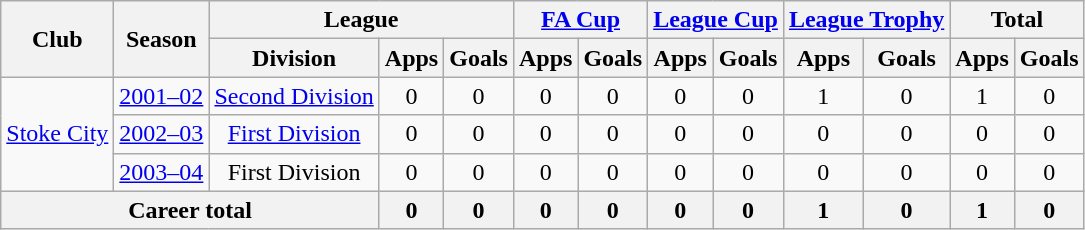<table class="wikitable" style="text-align: center;">
<tr>
<th rowspan="2">Club</th>
<th rowspan="2">Season</th>
<th colspan="3">League</th>
<th colspan="2"><a href='#'>FA Cup</a></th>
<th colspan="2"><a href='#'>League Cup</a></th>
<th colspan="2"><a href='#'>League Trophy</a></th>
<th colspan="2">Total</th>
</tr>
<tr>
<th>Division</th>
<th>Apps</th>
<th>Goals</th>
<th>Apps</th>
<th>Goals</th>
<th>Apps</th>
<th>Goals</th>
<th>Apps</th>
<th>Goals</th>
<th>Apps</th>
<th>Goals</th>
</tr>
<tr>
<td rowspan=3><a href='#'>Stoke City</a></td>
<td><a href='#'>2001–02</a></td>
<td><a href='#'>Second Division</a></td>
<td>0</td>
<td>0</td>
<td>0</td>
<td>0</td>
<td>0</td>
<td>0</td>
<td>1</td>
<td>0</td>
<td>1</td>
<td>0</td>
</tr>
<tr>
<td><a href='#'>2002–03</a></td>
<td><a href='#'>First Division</a></td>
<td>0</td>
<td>0</td>
<td>0</td>
<td>0</td>
<td>0</td>
<td>0</td>
<td>0</td>
<td>0</td>
<td>0</td>
<td>0</td>
</tr>
<tr>
<td><a href='#'>2003–04</a></td>
<td>First Division</td>
<td>0</td>
<td>0</td>
<td>0</td>
<td>0</td>
<td>0</td>
<td>0</td>
<td>0</td>
<td>0</td>
<td>0</td>
<td>0</td>
</tr>
<tr>
<th colspan="3">Career total</th>
<th>0</th>
<th>0</th>
<th>0</th>
<th>0</th>
<th>0</th>
<th>0</th>
<th>1</th>
<th>0</th>
<th>1</th>
<th>0</th>
</tr>
</table>
